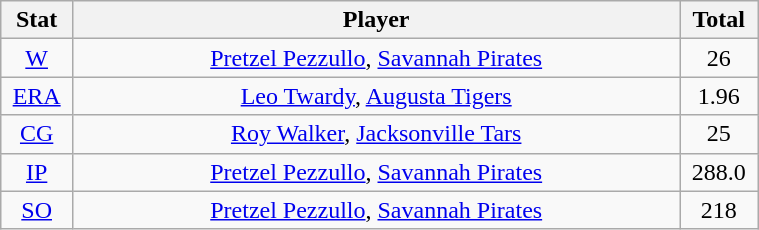<table class="wikitable" width="40%" style="text-align:center;">
<tr>
<th width="5%">Stat</th>
<th width="60%">Player</th>
<th width="5%">Total</th>
</tr>
<tr>
<td><a href='#'>W</a></td>
<td><a href='#'>Pretzel Pezzullo</a>, <a href='#'>Savannah Pirates</a></td>
<td>26</td>
</tr>
<tr>
<td><a href='#'>ERA</a></td>
<td><a href='#'>Leo Twardy</a>, <a href='#'>Augusta Tigers</a></td>
<td>1.96</td>
</tr>
<tr>
<td><a href='#'>CG</a></td>
<td><a href='#'>Roy Walker</a>, <a href='#'>Jacksonville Tars</a></td>
<td>25</td>
</tr>
<tr>
<td><a href='#'>IP</a></td>
<td><a href='#'>Pretzel Pezzullo</a>, <a href='#'>Savannah Pirates</a></td>
<td>288.0</td>
</tr>
<tr>
<td><a href='#'>SO</a></td>
<td><a href='#'>Pretzel Pezzullo</a>, <a href='#'>Savannah Pirates</a></td>
<td>218</td>
</tr>
</table>
